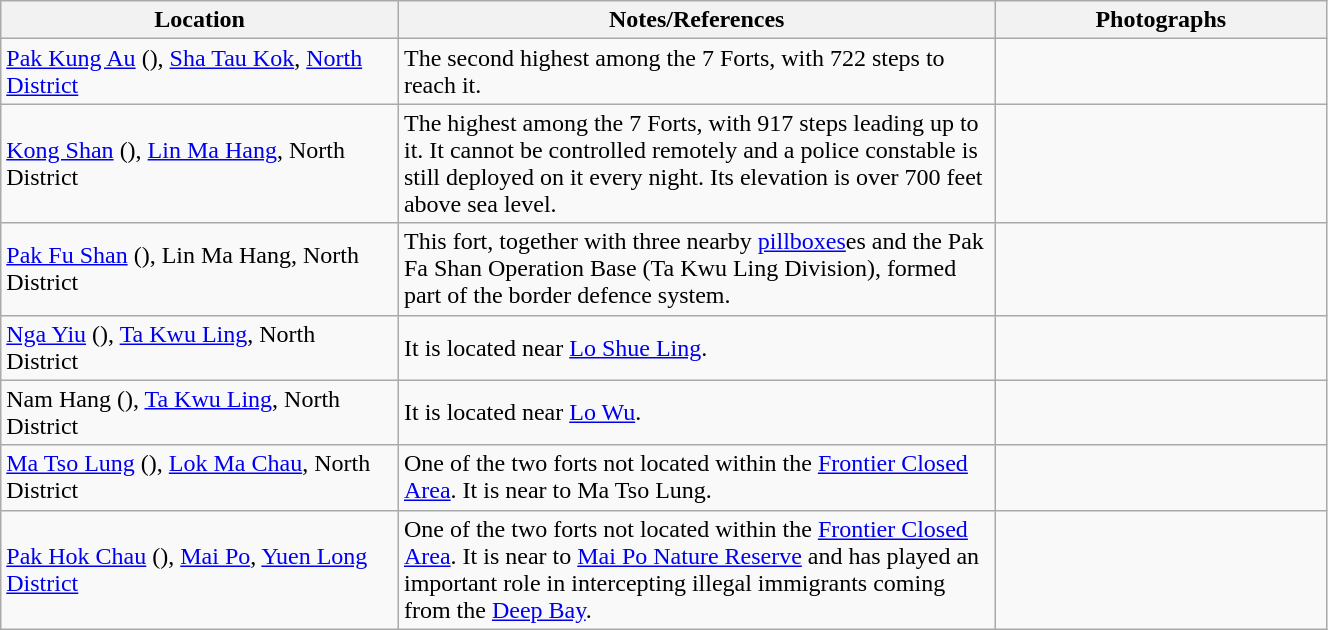<table class="wikitable sortable" style="width:70%">
<tr>
<th width="30%">Location</th>
<th width="45%">Notes/References</th>
<th width="25%">Photographs</th>
</tr>
<tr>
<td><a href='#'>Pak Kung Au</a> (), <a href='#'>Sha Tau Kok</a>, <a href='#'>North District</a></td>
<td>The second highest among the 7 Forts, with 722 steps to reach it.</td>
<td></td>
</tr>
<tr>
<td><a href='#'>Kong Shan</a> (), <a href='#'>Lin Ma Hang</a>, North District</td>
<td>The highest among the 7 Forts, with 917 steps leading up to it. It cannot be controlled remotely and a police constable is still deployed on it every night. Its elevation is over 700 feet above sea level.</td>
<td></td>
</tr>
<tr>
<td><a href='#'>Pak Fu Shan</a> (), Lin Ma Hang, North District</td>
<td>This fort, together with three nearby <a href='#'>pillboxes</a>es and the Pak Fa Shan Operation Base (Ta Kwu Ling Division), formed part of the border defence system.</td>
<td></td>
</tr>
<tr>
<td><a href='#'>Nga Yiu</a> (), <a href='#'>Ta Kwu Ling</a>, North District</td>
<td>It is located near <a href='#'>Lo Shue Ling</a>.</td>
<td></td>
</tr>
<tr>
<td>Nam Hang (), <a href='#'>Ta Kwu Ling</a>, North District</td>
<td>It is located near <a href='#'>Lo Wu</a>.</td>
<td></td>
</tr>
<tr>
<td><a href='#'>Ma Tso Lung</a> (), <a href='#'>Lok Ma Chau</a>, North District</td>
<td>One of the two forts not located within the <a href='#'>Frontier Closed Area</a>. It is near to Ma Tso Lung.</td>
<td></td>
</tr>
<tr>
<td><a href='#'>Pak Hok Chau</a> (), <a href='#'>Mai Po</a>, <a href='#'>Yuen Long District</a></td>
<td>One of the two forts not located within the <a href='#'>Frontier Closed Area</a>. It is near to <a href='#'>Mai Po Nature Reserve</a> and has played an important role in intercepting illegal immigrants coming from the <a href='#'>Deep Bay</a>.</td>
<td></td>
</tr>
</table>
